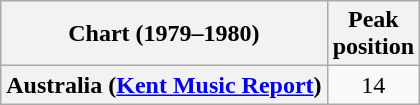<table class="wikitable plainrowheaders" style="text-align:center">
<tr>
<th>Chart (1979–1980)</th>
<th>Peak<br>position</th>
</tr>
<tr>
<th scope="row">Australia (<a href='#'>Kent Music Report</a>)</th>
<td>14</td>
</tr>
</table>
